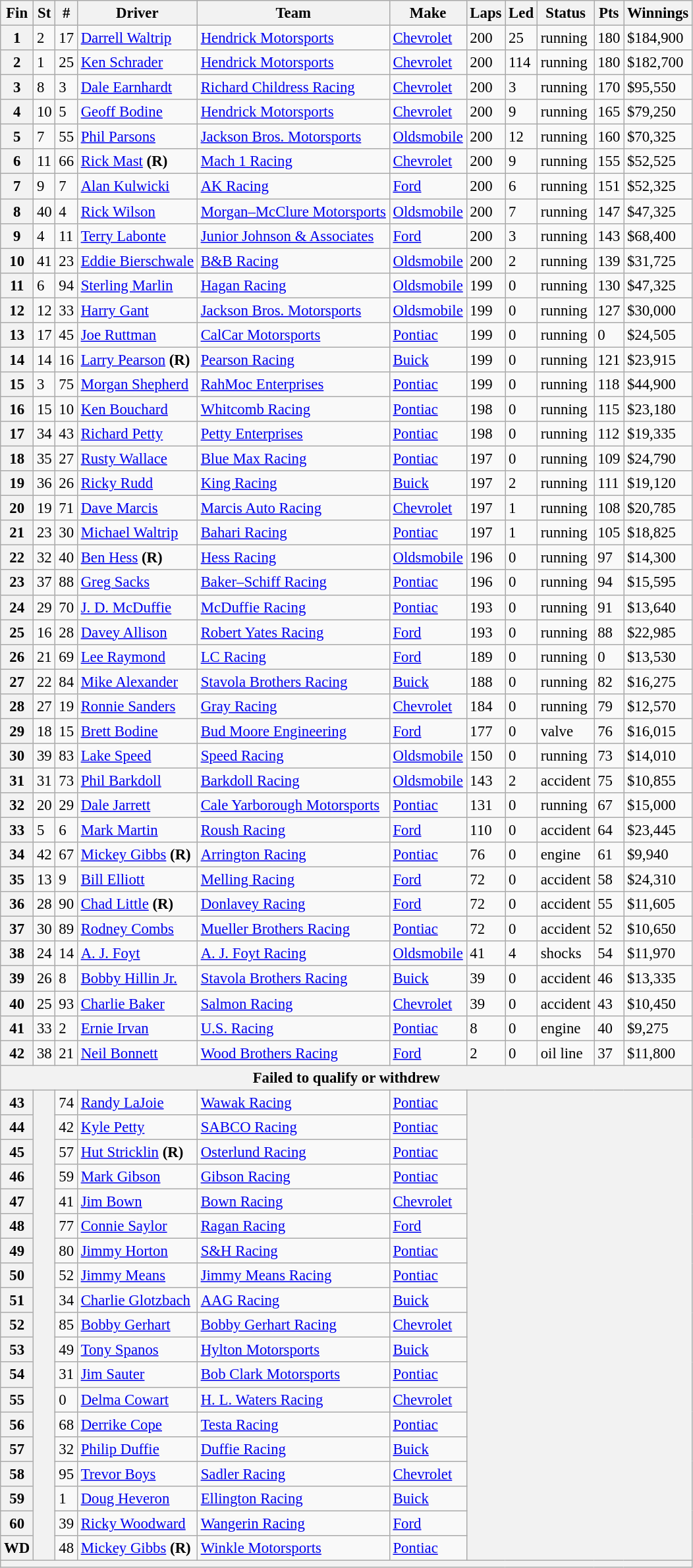<table class="wikitable" style="font-size:95%">
<tr>
<th>Fin</th>
<th>St</th>
<th>#</th>
<th>Driver</th>
<th>Team</th>
<th>Make</th>
<th>Laps</th>
<th>Led</th>
<th>Status</th>
<th>Pts</th>
<th>Winnings</th>
</tr>
<tr>
<th>1</th>
<td>2</td>
<td>17</td>
<td><a href='#'>Darrell Waltrip</a></td>
<td><a href='#'>Hendrick Motorsports</a></td>
<td><a href='#'>Chevrolet</a></td>
<td>200</td>
<td>25</td>
<td>running</td>
<td>180</td>
<td>$184,900</td>
</tr>
<tr>
<th>2</th>
<td>1</td>
<td>25</td>
<td><a href='#'>Ken Schrader</a></td>
<td><a href='#'>Hendrick Motorsports</a></td>
<td><a href='#'>Chevrolet</a></td>
<td>200</td>
<td>114</td>
<td>running</td>
<td>180</td>
<td>$182,700</td>
</tr>
<tr>
<th>3</th>
<td>8</td>
<td>3</td>
<td><a href='#'>Dale Earnhardt</a></td>
<td><a href='#'>Richard Childress Racing</a></td>
<td><a href='#'>Chevrolet</a></td>
<td>200</td>
<td>3</td>
<td>running</td>
<td>170</td>
<td>$95,550</td>
</tr>
<tr>
<th>4</th>
<td>10</td>
<td>5</td>
<td><a href='#'>Geoff Bodine</a></td>
<td><a href='#'>Hendrick Motorsports</a></td>
<td><a href='#'>Chevrolet</a></td>
<td>200</td>
<td>9</td>
<td>running</td>
<td>165</td>
<td>$79,250</td>
</tr>
<tr>
<th>5</th>
<td>7</td>
<td>55</td>
<td><a href='#'>Phil Parsons</a></td>
<td><a href='#'>Jackson Bros. Motorsports</a></td>
<td><a href='#'>Oldsmobile</a></td>
<td>200</td>
<td>12</td>
<td>running</td>
<td>160</td>
<td>$70,325</td>
</tr>
<tr>
<th>6</th>
<td>11</td>
<td>66</td>
<td><a href='#'>Rick Mast</a> <strong>(R)</strong></td>
<td><a href='#'>Mach 1 Racing</a></td>
<td><a href='#'>Chevrolet</a></td>
<td>200</td>
<td>9</td>
<td>running</td>
<td>155</td>
<td>$52,525</td>
</tr>
<tr>
<th>7</th>
<td>9</td>
<td>7</td>
<td><a href='#'>Alan Kulwicki</a></td>
<td><a href='#'>AK Racing</a></td>
<td><a href='#'>Ford</a></td>
<td>200</td>
<td>6</td>
<td>running</td>
<td>151</td>
<td>$52,325</td>
</tr>
<tr>
<th>8</th>
<td>40</td>
<td>4</td>
<td><a href='#'>Rick Wilson</a></td>
<td><a href='#'>Morgan–McClure Motorsports</a></td>
<td><a href='#'>Oldsmobile</a></td>
<td>200</td>
<td>7</td>
<td>running</td>
<td>147</td>
<td>$47,325</td>
</tr>
<tr>
<th>9</th>
<td>4</td>
<td>11</td>
<td><a href='#'>Terry Labonte</a></td>
<td><a href='#'>Junior Johnson & Associates</a></td>
<td><a href='#'>Ford</a></td>
<td>200</td>
<td>3</td>
<td>running</td>
<td>143</td>
<td>$68,400</td>
</tr>
<tr>
<th>10</th>
<td>41</td>
<td>23</td>
<td><a href='#'>Eddie Bierschwale</a></td>
<td><a href='#'>B&B Racing</a></td>
<td><a href='#'>Oldsmobile</a></td>
<td>200</td>
<td>2</td>
<td>running</td>
<td>139</td>
<td>$31,725</td>
</tr>
<tr>
<th>11</th>
<td>6</td>
<td>94</td>
<td><a href='#'>Sterling Marlin</a></td>
<td><a href='#'>Hagan Racing</a></td>
<td><a href='#'>Oldsmobile</a></td>
<td>199</td>
<td>0</td>
<td>running</td>
<td>130</td>
<td>$47,325</td>
</tr>
<tr>
<th>12</th>
<td>12</td>
<td>33</td>
<td><a href='#'>Harry Gant</a></td>
<td><a href='#'>Jackson Bros. Motorsports</a></td>
<td><a href='#'>Oldsmobile</a></td>
<td>199</td>
<td>0</td>
<td>running</td>
<td>127</td>
<td>$30,000</td>
</tr>
<tr>
<th>13</th>
<td>17</td>
<td>45</td>
<td><a href='#'>Joe Ruttman</a></td>
<td><a href='#'>CalCar Motorsports</a></td>
<td><a href='#'>Pontiac</a></td>
<td>199</td>
<td>0</td>
<td>running</td>
<td>0</td>
<td>$24,505</td>
</tr>
<tr>
<th>14</th>
<td>14</td>
<td>16</td>
<td><a href='#'>Larry Pearson</a> <strong>(R)</strong></td>
<td><a href='#'>Pearson Racing</a></td>
<td><a href='#'>Buick</a></td>
<td>199</td>
<td>0</td>
<td>running</td>
<td>121</td>
<td>$23,915</td>
</tr>
<tr>
<th>15</th>
<td>3</td>
<td>75</td>
<td><a href='#'>Morgan Shepherd</a></td>
<td><a href='#'>RahMoc Enterprises</a></td>
<td><a href='#'>Pontiac</a></td>
<td>199</td>
<td>0</td>
<td>running</td>
<td>118</td>
<td>$44,900</td>
</tr>
<tr>
<th>16</th>
<td>15</td>
<td>10</td>
<td><a href='#'>Ken Bouchard</a></td>
<td><a href='#'>Whitcomb Racing</a></td>
<td><a href='#'>Pontiac</a></td>
<td>198</td>
<td>0</td>
<td>running</td>
<td>115</td>
<td>$23,180</td>
</tr>
<tr>
<th>17</th>
<td>34</td>
<td>43</td>
<td><a href='#'>Richard Petty</a></td>
<td><a href='#'>Petty Enterprises</a></td>
<td><a href='#'>Pontiac</a></td>
<td>198</td>
<td>0</td>
<td>running</td>
<td>112</td>
<td>$19,335</td>
</tr>
<tr>
<th>18</th>
<td>35</td>
<td>27</td>
<td><a href='#'>Rusty Wallace</a></td>
<td><a href='#'>Blue Max Racing</a></td>
<td><a href='#'>Pontiac</a></td>
<td>197</td>
<td>0</td>
<td>running</td>
<td>109</td>
<td>$24,790</td>
</tr>
<tr>
<th>19</th>
<td>36</td>
<td>26</td>
<td><a href='#'>Ricky Rudd</a></td>
<td><a href='#'>King Racing</a></td>
<td><a href='#'>Buick</a></td>
<td>197</td>
<td>2</td>
<td>running</td>
<td>111</td>
<td>$19,120</td>
</tr>
<tr>
<th>20</th>
<td>19</td>
<td>71</td>
<td><a href='#'>Dave Marcis</a></td>
<td><a href='#'>Marcis Auto Racing</a></td>
<td><a href='#'>Chevrolet</a></td>
<td>197</td>
<td>1</td>
<td>running</td>
<td>108</td>
<td>$20,785</td>
</tr>
<tr>
<th>21</th>
<td>23</td>
<td>30</td>
<td><a href='#'>Michael Waltrip</a></td>
<td><a href='#'>Bahari Racing</a></td>
<td><a href='#'>Pontiac</a></td>
<td>197</td>
<td>1</td>
<td>running</td>
<td>105</td>
<td>$18,825</td>
</tr>
<tr>
<th>22</th>
<td>32</td>
<td>40</td>
<td><a href='#'>Ben Hess</a> <strong>(R)</strong></td>
<td><a href='#'>Hess Racing</a></td>
<td><a href='#'>Oldsmobile</a></td>
<td>196</td>
<td>0</td>
<td>running</td>
<td>97</td>
<td>$14,300</td>
</tr>
<tr>
<th>23</th>
<td>37</td>
<td>88</td>
<td><a href='#'>Greg Sacks</a></td>
<td><a href='#'>Baker–Schiff Racing</a></td>
<td><a href='#'>Pontiac</a></td>
<td>196</td>
<td>0</td>
<td>running</td>
<td>94</td>
<td>$15,595</td>
</tr>
<tr>
<th>24</th>
<td>29</td>
<td>70</td>
<td><a href='#'>J. D. McDuffie</a></td>
<td><a href='#'>McDuffie Racing</a></td>
<td><a href='#'>Pontiac</a></td>
<td>193</td>
<td>0</td>
<td>running</td>
<td>91</td>
<td>$13,640</td>
</tr>
<tr>
<th>25</th>
<td>16</td>
<td>28</td>
<td><a href='#'>Davey Allison</a></td>
<td><a href='#'>Robert Yates Racing</a></td>
<td><a href='#'>Ford</a></td>
<td>193</td>
<td>0</td>
<td>running</td>
<td>88</td>
<td>$22,985</td>
</tr>
<tr>
<th>26</th>
<td>21</td>
<td>69</td>
<td><a href='#'>Lee Raymond</a></td>
<td><a href='#'>LC Racing</a></td>
<td><a href='#'>Ford</a></td>
<td>189</td>
<td>0</td>
<td>running</td>
<td>0</td>
<td>$13,530</td>
</tr>
<tr>
<th>27</th>
<td>22</td>
<td>84</td>
<td><a href='#'>Mike Alexander</a></td>
<td><a href='#'>Stavola Brothers Racing</a></td>
<td><a href='#'>Buick</a></td>
<td>188</td>
<td>0</td>
<td>running</td>
<td>82</td>
<td>$16,275</td>
</tr>
<tr>
<th>28</th>
<td>27</td>
<td>19</td>
<td><a href='#'>Ronnie Sanders</a></td>
<td><a href='#'>Gray Racing</a></td>
<td><a href='#'>Chevrolet</a></td>
<td>184</td>
<td>0</td>
<td>running</td>
<td>79</td>
<td>$12,570</td>
</tr>
<tr>
<th>29</th>
<td>18</td>
<td>15</td>
<td><a href='#'>Brett Bodine</a></td>
<td><a href='#'>Bud Moore Engineering</a></td>
<td><a href='#'>Ford</a></td>
<td>177</td>
<td>0</td>
<td>valve</td>
<td>76</td>
<td>$16,015</td>
</tr>
<tr>
<th>30</th>
<td>39</td>
<td>83</td>
<td><a href='#'>Lake Speed</a></td>
<td><a href='#'>Speed Racing</a></td>
<td><a href='#'>Oldsmobile</a></td>
<td>150</td>
<td>0</td>
<td>running</td>
<td>73</td>
<td>$14,010</td>
</tr>
<tr>
<th>31</th>
<td>31</td>
<td>73</td>
<td><a href='#'>Phil Barkdoll</a></td>
<td><a href='#'>Barkdoll Racing</a></td>
<td><a href='#'>Oldsmobile</a></td>
<td>143</td>
<td>2</td>
<td>accident</td>
<td>75</td>
<td>$10,855</td>
</tr>
<tr>
<th>32</th>
<td>20</td>
<td>29</td>
<td><a href='#'>Dale Jarrett</a></td>
<td><a href='#'>Cale Yarborough Motorsports</a></td>
<td><a href='#'>Pontiac</a></td>
<td>131</td>
<td>0</td>
<td>running</td>
<td>67</td>
<td>$15,000</td>
</tr>
<tr>
<th>33</th>
<td>5</td>
<td>6</td>
<td><a href='#'>Mark Martin</a></td>
<td><a href='#'>Roush Racing</a></td>
<td><a href='#'>Ford</a></td>
<td>110</td>
<td>0</td>
<td>accident</td>
<td>64</td>
<td>$23,445</td>
</tr>
<tr>
<th>34</th>
<td>42</td>
<td>67</td>
<td><a href='#'>Mickey Gibbs</a> <strong>(R)</strong></td>
<td><a href='#'>Arrington Racing</a></td>
<td><a href='#'>Pontiac</a></td>
<td>76</td>
<td>0</td>
<td>engine</td>
<td>61</td>
<td>$9,940</td>
</tr>
<tr>
<th>35</th>
<td>13</td>
<td>9</td>
<td><a href='#'>Bill Elliott</a></td>
<td><a href='#'>Melling Racing</a></td>
<td><a href='#'>Ford</a></td>
<td>72</td>
<td>0</td>
<td>accident</td>
<td>58</td>
<td>$24,310</td>
</tr>
<tr>
<th>36</th>
<td>28</td>
<td>90</td>
<td><a href='#'>Chad Little</a> <strong>(R)</strong></td>
<td><a href='#'>Donlavey Racing</a></td>
<td><a href='#'>Ford</a></td>
<td>72</td>
<td>0</td>
<td>accident</td>
<td>55</td>
<td>$11,605</td>
</tr>
<tr>
<th>37</th>
<td>30</td>
<td>89</td>
<td><a href='#'>Rodney Combs</a></td>
<td><a href='#'>Mueller Brothers Racing</a></td>
<td><a href='#'>Pontiac</a></td>
<td>72</td>
<td>0</td>
<td>accident</td>
<td>52</td>
<td>$10,650</td>
</tr>
<tr>
<th>38</th>
<td>24</td>
<td>14</td>
<td><a href='#'>A. J. Foyt</a></td>
<td><a href='#'>A. J. Foyt Racing</a></td>
<td><a href='#'>Oldsmobile</a></td>
<td>41</td>
<td>4</td>
<td>shocks</td>
<td>54</td>
<td>$11,970</td>
</tr>
<tr>
<th>39</th>
<td>26</td>
<td>8</td>
<td><a href='#'>Bobby Hillin Jr.</a></td>
<td><a href='#'>Stavola Brothers Racing</a></td>
<td><a href='#'>Buick</a></td>
<td>39</td>
<td>0</td>
<td>accident</td>
<td>46</td>
<td>$13,335</td>
</tr>
<tr>
<th>40</th>
<td>25</td>
<td>93</td>
<td><a href='#'>Charlie Baker</a></td>
<td><a href='#'>Salmon Racing</a></td>
<td><a href='#'>Chevrolet</a></td>
<td>39</td>
<td>0</td>
<td>accident</td>
<td>43</td>
<td>$10,450</td>
</tr>
<tr>
<th>41</th>
<td>33</td>
<td>2</td>
<td><a href='#'>Ernie Irvan</a></td>
<td><a href='#'>U.S. Racing</a></td>
<td><a href='#'>Pontiac</a></td>
<td>8</td>
<td>0</td>
<td>engine</td>
<td>40</td>
<td>$9,275</td>
</tr>
<tr>
<th>42</th>
<td>38</td>
<td>21</td>
<td><a href='#'>Neil Bonnett</a></td>
<td><a href='#'>Wood Brothers Racing</a></td>
<td><a href='#'>Ford</a></td>
<td>2</td>
<td>0</td>
<td>oil line</td>
<td>37</td>
<td>$11,800</td>
</tr>
<tr>
<th colspan="11">Failed to qualify or withdrew</th>
</tr>
<tr>
<th>43</th>
<th rowspan="19"></th>
<td>74</td>
<td><a href='#'>Randy LaJoie</a></td>
<td><a href='#'>Wawak Racing</a></td>
<td><a href='#'>Pontiac</a></td>
<th colspan="5" rowspan="19"></th>
</tr>
<tr>
<th>44</th>
<td>42</td>
<td><a href='#'>Kyle Petty</a></td>
<td><a href='#'>SABCO Racing</a></td>
<td><a href='#'>Pontiac</a></td>
</tr>
<tr>
<th>45</th>
<td>57</td>
<td><a href='#'>Hut Stricklin</a> <strong>(R)</strong></td>
<td><a href='#'>Osterlund Racing</a></td>
<td><a href='#'>Pontiac</a></td>
</tr>
<tr>
<th>46</th>
<td>59</td>
<td><a href='#'>Mark Gibson</a></td>
<td><a href='#'>Gibson Racing</a></td>
<td><a href='#'>Pontiac</a></td>
</tr>
<tr>
<th>47</th>
<td>41</td>
<td><a href='#'>Jim Bown</a></td>
<td><a href='#'>Bown Racing</a></td>
<td><a href='#'>Chevrolet</a></td>
</tr>
<tr>
<th>48</th>
<td>77</td>
<td><a href='#'>Connie Saylor</a></td>
<td><a href='#'>Ragan Racing</a></td>
<td><a href='#'>Ford</a></td>
</tr>
<tr>
<th>49</th>
<td>80</td>
<td><a href='#'>Jimmy Horton</a></td>
<td><a href='#'>S&H Racing</a></td>
<td><a href='#'>Pontiac</a></td>
</tr>
<tr>
<th>50</th>
<td>52</td>
<td><a href='#'>Jimmy Means</a></td>
<td><a href='#'>Jimmy Means Racing</a></td>
<td><a href='#'>Pontiac</a></td>
</tr>
<tr>
<th>51</th>
<td>34</td>
<td><a href='#'>Charlie Glotzbach</a></td>
<td><a href='#'>AAG Racing</a></td>
<td><a href='#'>Buick</a></td>
</tr>
<tr>
<th>52</th>
<td>85</td>
<td><a href='#'>Bobby Gerhart</a></td>
<td><a href='#'>Bobby Gerhart Racing</a></td>
<td><a href='#'>Chevrolet</a></td>
</tr>
<tr>
<th>53</th>
<td>49</td>
<td><a href='#'>Tony Spanos</a></td>
<td><a href='#'>Hylton Motorsports</a></td>
<td><a href='#'>Buick</a></td>
</tr>
<tr>
<th>54</th>
<td>31</td>
<td><a href='#'>Jim Sauter</a></td>
<td><a href='#'>Bob Clark Motorsports</a></td>
<td><a href='#'>Pontiac</a></td>
</tr>
<tr>
<th>55</th>
<td>0</td>
<td><a href='#'>Delma Cowart</a></td>
<td><a href='#'>H. L. Waters Racing</a></td>
<td><a href='#'>Chevrolet</a></td>
</tr>
<tr>
<th>56</th>
<td>68</td>
<td><a href='#'>Derrike Cope</a></td>
<td><a href='#'>Testa Racing</a></td>
<td><a href='#'>Pontiac</a></td>
</tr>
<tr>
<th>57</th>
<td>32</td>
<td><a href='#'>Philip Duffie</a></td>
<td><a href='#'>Duffie Racing</a></td>
<td><a href='#'>Buick</a></td>
</tr>
<tr>
<th>58</th>
<td>95</td>
<td><a href='#'>Trevor Boys</a></td>
<td><a href='#'>Sadler Racing</a></td>
<td><a href='#'>Chevrolet</a></td>
</tr>
<tr>
<th>59</th>
<td>1</td>
<td><a href='#'>Doug Heveron</a></td>
<td><a href='#'>Ellington Racing</a></td>
<td><a href='#'>Buick</a></td>
</tr>
<tr>
<th>60</th>
<td>39</td>
<td><a href='#'>Ricky Woodward</a></td>
<td><a href='#'>Wangerin Racing</a></td>
<td><a href='#'>Ford</a></td>
</tr>
<tr>
<th>WD</th>
<td>48</td>
<td><a href='#'>Mickey Gibbs</a> <strong>(R)</strong></td>
<td><a href='#'>Winkle Motorsports</a></td>
<td><a href='#'>Pontiac</a></td>
</tr>
<tr>
<th colspan="11"></th>
</tr>
</table>
